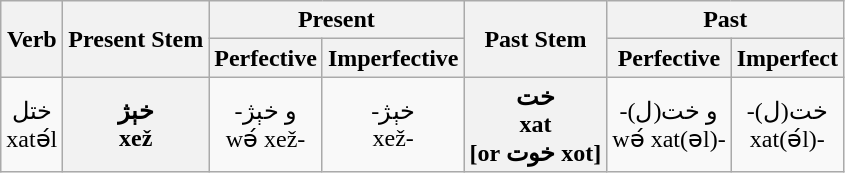<table class="wikitable" style="text-align: center">
<tr>
<th rowspan="2">Verb</th>
<th rowspan="2">Present Stem</th>
<th colspan="2">Present</th>
<th rowspan="2">Past Stem</th>
<th colspan="2">Past</th>
</tr>
<tr>
<th>Perfective</th>
<th>Imperfective</th>
<th>Perfective</th>
<th>Imperfect</th>
</tr>
<tr>
<td>ختل<br> xatә́l</td>
<th>خېژ<br> xež</th>
<td>-و خېژ<br> wә́ xež-</td>
<td>-خېژ<br> xež-</td>
<th>خت<br>xat<br>[or خوت xot]</th>
<td>-(و خت(ل <br>wә́ xat(əl)-</td>
<td>-(خت(ل <br>xat(ә́l)-</td>
</tr>
</table>
